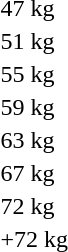<table>
<tr>
<td rowspan=2>47 kg</td>
<td rowspan=2></td>
<td rowspan=2></td>
<td></td>
</tr>
<tr>
<td></td>
</tr>
<tr>
<td rowspan=2>51 kg</td>
<td rowspan=2></td>
<td rowspan=2></td>
<td></td>
</tr>
<tr>
<td></td>
</tr>
<tr>
<td rowspan=2>55 kg</td>
<td rowspan=2></td>
<td rowspan=2></td>
<td></td>
</tr>
<tr>
<td></td>
</tr>
<tr>
<td rowspan=2>59 kg</td>
<td rowspan=2></td>
<td rowspan=2></td>
<td></td>
</tr>
<tr>
<td></td>
</tr>
<tr>
<td rowspan=2>63 kg</td>
<td rowspan=2></td>
<td rowspan=2></td>
<td></td>
</tr>
<tr>
<td></td>
</tr>
<tr>
<td rowspan=2>67 kg</td>
<td rowspan=2></td>
<td rowspan=2></td>
<td></td>
</tr>
<tr>
<td></td>
</tr>
<tr>
<td rowspan=2>72 kg</td>
<td rowspan=2></td>
<td rowspan=2></td>
<td></td>
</tr>
<tr>
<td></td>
</tr>
<tr>
<td rowspan=2>+72 kg</td>
<td rowspan=2></td>
<td rowspan=2></td>
<td></td>
</tr>
<tr>
<td></td>
</tr>
</table>
